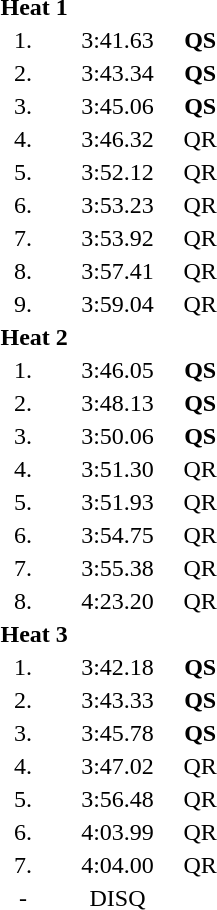<table style="text-align:center">
<tr>
<td colspan=4 align=left><strong>Heat 1</strong></td>
</tr>
<tr>
<td width=30>1.</td>
<td align=left></td>
<td width=80>3:41.63</td>
<td><strong>QS</strong></td>
</tr>
<tr>
<td>2.</td>
<td align=left></td>
<td>3:43.34</td>
<td><strong>QS</strong></td>
</tr>
<tr>
<td>3.</td>
<td align=left></td>
<td>3:45.06</td>
<td><strong>QS</strong></td>
</tr>
<tr>
<td>4.</td>
<td align=left></td>
<td>3:46.32</td>
<td>QR</td>
</tr>
<tr>
<td>5.</td>
<td align=left></td>
<td>3:52.12</td>
<td>QR</td>
</tr>
<tr>
<td>6.</td>
<td align=left></td>
<td>3:53.23</td>
<td>QR</td>
</tr>
<tr>
<td>7.</td>
<td align=left></td>
<td>3:53.92</td>
<td>QR</td>
</tr>
<tr>
<td>8.</td>
<td align=left></td>
<td>3:57.41</td>
<td>QR</td>
</tr>
<tr>
<td>9.</td>
<td align=left></td>
<td>3:59.04</td>
<td>QR</td>
</tr>
<tr>
<td colspan=4 align=left><strong>Heat 2</strong></td>
</tr>
<tr>
<td>1.</td>
<td align=left></td>
<td>3:46.05</td>
<td><strong>QS</strong></td>
</tr>
<tr>
<td>2.</td>
<td align=left></td>
<td>3:48.13</td>
<td><strong>QS</strong></td>
</tr>
<tr>
<td>3.</td>
<td align=left></td>
<td>3:50.06</td>
<td><strong>QS</strong></td>
</tr>
<tr>
<td>4.</td>
<td align=left></td>
<td>3:51.30</td>
<td>QR</td>
</tr>
<tr>
<td>5.</td>
<td align=left></td>
<td>3:51.93</td>
<td>QR</td>
</tr>
<tr>
<td>6.</td>
<td align=left></td>
<td>3:54.75</td>
<td>QR</td>
</tr>
<tr>
<td>7.</td>
<td align=left></td>
<td>3:55.38</td>
<td>QR</td>
</tr>
<tr>
<td>8.</td>
<td align=left></td>
<td>4:23.20</td>
<td>QR</td>
</tr>
<tr>
<td colspan=4 align=left><strong>Heat 3</strong></td>
</tr>
<tr>
<td>1.</td>
<td align=left></td>
<td>3:42.18</td>
<td><strong>QS</strong></td>
</tr>
<tr>
<td>2.</td>
<td align=left></td>
<td>3:43.33</td>
<td><strong>QS</strong></td>
</tr>
<tr>
<td>3.</td>
<td align=left></td>
<td>3:45.78</td>
<td><strong>QS</strong></td>
</tr>
<tr>
<td>4.</td>
<td align=left></td>
<td>3:47.02</td>
<td>QR</td>
</tr>
<tr>
<td>5.</td>
<td align=left></td>
<td>3:56.48</td>
<td>QR</td>
</tr>
<tr>
<td>6.</td>
<td align=left></td>
<td>4:03.99</td>
<td>QR</td>
</tr>
<tr>
<td>7.</td>
<td align=left></td>
<td>4:04.00</td>
<td>QR</td>
</tr>
<tr>
<td>-</td>
<td align=left></td>
<td>DISQ</td>
<td></td>
</tr>
</table>
